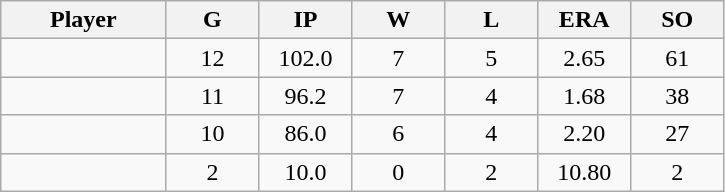<table class="wikitable sortable">
<tr>
<th bgcolor="#DDDDFF" width="16%">Player</th>
<th bgcolor="#DDDDFF" width="9%">G</th>
<th bgcolor="#DDDDFF" width="9%">IP</th>
<th bgcolor="#DDDDFF" width="9%">W</th>
<th bgcolor="#DDDDFF" width="9%">L</th>
<th bgcolor="#DDDDFF" width="9%">ERA</th>
<th bgcolor="#DDDDFF" width="9%">SO</th>
</tr>
<tr align="center">
<td></td>
<td>12</td>
<td>102.0</td>
<td>7</td>
<td>5</td>
<td>2.65</td>
<td>61</td>
</tr>
<tr align="center">
<td></td>
<td>11</td>
<td>96.2</td>
<td>7</td>
<td>4</td>
<td>1.68</td>
<td>38</td>
</tr>
<tr align="center">
<td></td>
<td>10</td>
<td>86.0</td>
<td>6</td>
<td>4</td>
<td>2.20</td>
<td>27</td>
</tr>
<tr align="center">
<td></td>
<td>2</td>
<td>10.0</td>
<td>0</td>
<td>2</td>
<td>10.80</td>
<td>2</td>
</tr>
</table>
